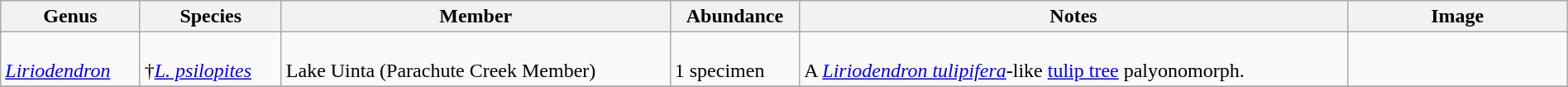<table class="wikitable" style="margin:auto;width:100%;">
<tr>
<th>Genus</th>
<th>Species</th>
<th>Member</th>
<th>Abundance</th>
<th>Notes</th>
<th width=170px>Image</th>
</tr>
<tr>
<td><br><em><a href='#'>Liriodendron</a></em></td>
<td><br>†<em><a href='#'>L. psilopites</a></em> </td>
<td><br>Lake Uinta (Parachute Creek Member)</td>
<td><br>1 specimen</td>
<td><br>A <em><a href='#'>Liriodendron tulipifera</a></em>-like <a href='#'>tulip tree</a> palyonomorph.</td>
<td></td>
</tr>
<tr>
</tr>
</table>
